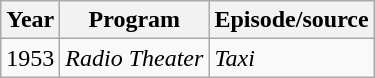<table class="wikitable">
<tr>
<th>Year</th>
<th>Program</th>
<th>Episode/source</th>
</tr>
<tr>
<td>1953</td>
<td><em>Radio Theater</em></td>
<td><em>Taxi</em></td>
</tr>
</table>
